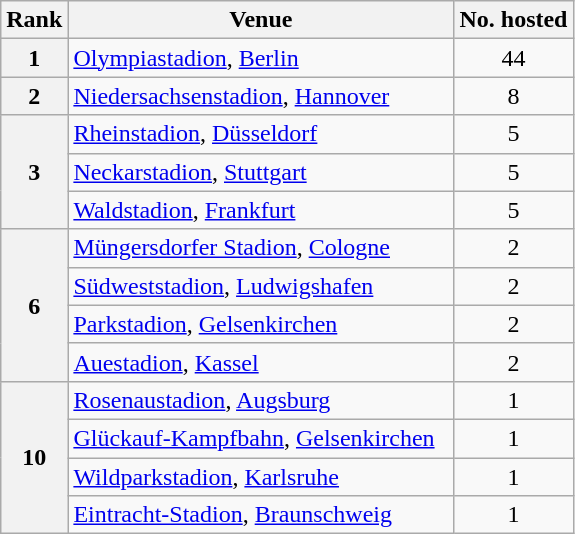<table class="wikitable sortable" style="text-align:center">
<tr>
<th>Rank</th>
<th style="width:250px">Venue</th>
<th>No. hosted</th>
</tr>
<tr>
<th>1</th>
<td style="text-align:left"><a href='#'>Olympiastadion</a>, <a href='#'>Berlin</a></td>
<td>44</td>
</tr>
<tr>
<th>2</th>
<td style="text-align:left"><a href='#'>Niedersachsenstadion</a>, <a href='#'>Hannover</a></td>
<td>8</td>
</tr>
<tr>
<th rowspan="3">3</th>
<td style="text-align:left"><a href='#'>Rheinstadion</a>, <a href='#'>Düsseldorf</a></td>
<td>5</td>
</tr>
<tr>
<td style="text-align:left"><a href='#'>Neckarstadion</a>, <a href='#'>Stuttgart</a></td>
<td>5</td>
</tr>
<tr>
<td style="text-align:left"><a href='#'>Waldstadion</a>, <a href='#'>Frankfurt</a></td>
<td>5</td>
</tr>
<tr>
<th rowspan="4">6</th>
<td style="text-align:left"><a href='#'>Müngersdorfer Stadion</a>, <a href='#'>Cologne</a></td>
<td>2</td>
</tr>
<tr>
<td style="text-align:left"><a href='#'>Südweststadion</a>, <a href='#'>Ludwigshafen</a></td>
<td>2</td>
</tr>
<tr>
<td style="text-align:left"><a href='#'>Parkstadion</a>, <a href='#'>Gelsenkirchen</a></td>
<td>2</td>
</tr>
<tr>
<td style="text-align:left"><a href='#'>Auestadion</a>, <a href='#'>Kassel</a></td>
<td>2</td>
</tr>
<tr>
<th rowspan="4">10</th>
<td style="text-align:left"><a href='#'>Rosenaustadion</a>, <a href='#'>Augsburg</a></td>
<td>1</td>
</tr>
<tr>
<td style="text-align:left"><a href='#'>Glückauf-Kampfbahn</a>, <a href='#'>Gelsenkirchen</a></td>
<td>1</td>
</tr>
<tr>
<td style="text-align:left"><a href='#'>Wildparkstadion</a>, <a href='#'>Karlsruhe</a></td>
<td>1</td>
</tr>
<tr>
<td style="text-align:left"><a href='#'>Eintracht-Stadion</a>, <a href='#'>Braunschweig</a></td>
<td>1</td>
</tr>
</table>
